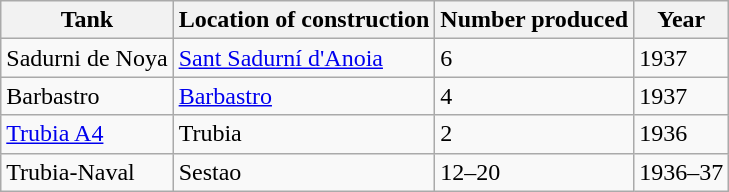<table class="wikitable">
<tr>
<th>Tank</th>
<th>Location of construction</th>
<th>Number produced</th>
<th>Year</th>
</tr>
<tr>
<td>Sadurni de Noya</td>
<td><a href='#'>Sant Sadurní d'Anoia</a></td>
<td>6</td>
<td>1937</td>
</tr>
<tr>
<td>Barbastro</td>
<td><a href='#'>Barbastro</a></td>
<td>4</td>
<td>1937</td>
</tr>
<tr>
<td><a href='#'>Trubia A4</a></td>
<td>Trubia</td>
<td>2</td>
<td>1936</td>
</tr>
<tr>
<td>Trubia-Naval</td>
<td>Sestao</td>
<td>12–20</td>
<td>1936–37</td>
</tr>
</table>
